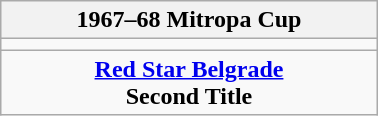<table class="wikitable" style="margin: 0 auto; width: 20%;">
<tr>
<th>1967–68 Mitropa Cup</th>
</tr>
<tr>
<td align=center></td>
</tr>
<tr>
<td align=center><strong><a href='#'>Red Star Belgrade</a></strong><br><strong>Second Title</strong> <br></td>
</tr>
</table>
